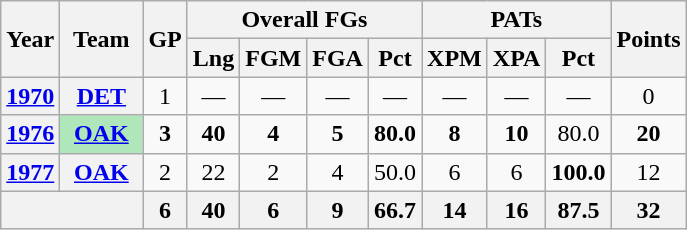<table class=wikitable style="text-align:center;">
<tr>
<th rowspan="2">Year</th>
<th rowspan="2">Team</th>
<th rowspan="2">GP</th>
<th colspan="4">Overall FGs</th>
<th colspan="3">PATs</th>
<th rowspan="2">Points</th>
</tr>
<tr>
<th>Lng</th>
<th>FGM</th>
<th>FGA</th>
<th>Pct</th>
<th>XPM</th>
<th>XPA</th>
<th>Pct</th>
</tr>
<tr>
<th><a href='#'>1970</a></th>
<th><a href='#'>DET</a></th>
<td>1</td>
<td>—</td>
<td>—</td>
<td>—</td>
<td>—</td>
<td>—</td>
<td>—</td>
<td>—</td>
<td>0</td>
</tr>
<tr>
<th><a href='#'>1976</a></th>
<th style="background:#afe6ba; width:3em;"><a href='#'>OAK</a></th>
<td><strong>3</strong></td>
<td><strong>40</strong></td>
<td><strong>4</strong></td>
<td><strong>5</strong></td>
<td><strong>80.0</strong></td>
<td><strong>8</strong></td>
<td><strong>10</strong></td>
<td>80.0</td>
<td><strong>20</strong></td>
</tr>
<tr>
<th><a href='#'>1977</a></th>
<th><a href='#'>OAK</a></th>
<td>2</td>
<td>22</td>
<td>2</td>
<td>4</td>
<td>50.0</td>
<td>6</td>
<td>6</td>
<td><strong>100.0</strong></td>
<td>12</td>
</tr>
<tr>
<th colspan="2"></th>
<th>6</th>
<th>40</th>
<th>6</th>
<th>9</th>
<th>66.7</th>
<th>14</th>
<th>16</th>
<th>87.5</th>
<th>32</th>
</tr>
</table>
